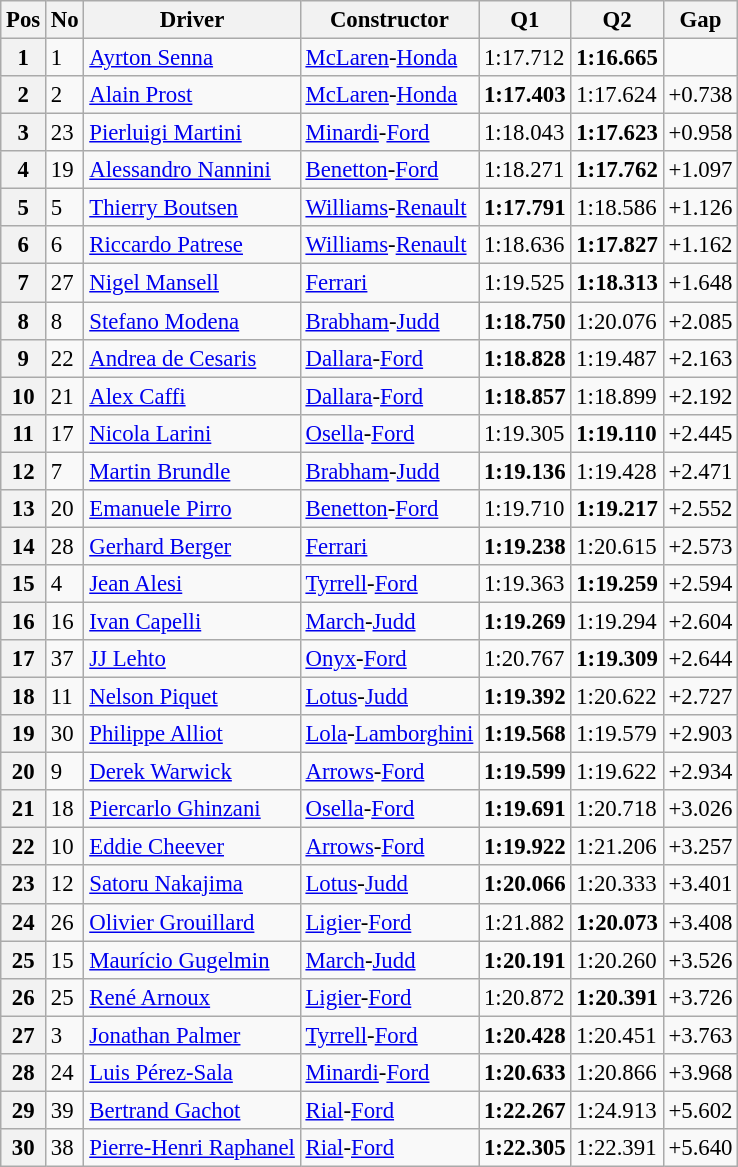<table class="wikitable sortable" style="font-size: 95%;">
<tr>
<th>Pos</th>
<th>No</th>
<th>Driver</th>
<th>Constructor</th>
<th>Q1</th>
<th>Q2</th>
<th>Gap</th>
</tr>
<tr>
<th>1</th>
<td>1</td>
<td> <a href='#'>Ayrton Senna</a></td>
<td><a href='#'>McLaren</a>-<a href='#'>Honda</a></td>
<td>1:17.712</td>
<td><strong>1:16.665</strong></td>
<td></td>
</tr>
<tr>
<th>2</th>
<td>2</td>
<td> <a href='#'>Alain Prost</a></td>
<td><a href='#'>McLaren</a>-<a href='#'>Honda</a></td>
<td><strong>1:17.403</strong></td>
<td>1:17.624</td>
<td>+0.738</td>
</tr>
<tr>
<th>3</th>
<td>23</td>
<td> <a href='#'>Pierluigi Martini</a></td>
<td><a href='#'>Minardi</a>-<a href='#'>Ford</a></td>
<td>1:18.043</td>
<td><strong>1:17.623</strong></td>
<td>+0.958</td>
</tr>
<tr>
<th>4</th>
<td>19</td>
<td> <a href='#'>Alessandro Nannini</a></td>
<td><a href='#'>Benetton</a>-<a href='#'>Ford</a></td>
<td>1:18.271</td>
<td><strong>1:17.762</strong></td>
<td>+1.097</td>
</tr>
<tr>
<th>5</th>
<td>5</td>
<td> <a href='#'>Thierry Boutsen</a></td>
<td><a href='#'>Williams</a>-<a href='#'>Renault</a></td>
<td><strong>1:17.791</strong></td>
<td>1:18.586</td>
<td>+1.126</td>
</tr>
<tr>
<th>6</th>
<td>6</td>
<td> <a href='#'>Riccardo Patrese</a></td>
<td><a href='#'>Williams</a>-<a href='#'>Renault</a></td>
<td>1:18.636</td>
<td><strong>1:17.827</strong></td>
<td>+1.162</td>
</tr>
<tr>
<th>7</th>
<td>27</td>
<td> <a href='#'>Nigel Mansell</a></td>
<td><a href='#'>Ferrari</a></td>
<td>1:19.525</td>
<td><strong>1:18.313</strong></td>
<td>+1.648</td>
</tr>
<tr>
<th>8</th>
<td>8</td>
<td> <a href='#'>Stefano Modena</a></td>
<td><a href='#'>Brabham</a>-<a href='#'>Judd</a></td>
<td><strong>1:18.750</strong></td>
<td>1:20.076</td>
<td>+2.085</td>
</tr>
<tr>
<th>9</th>
<td>22</td>
<td> <a href='#'>Andrea de Cesaris</a></td>
<td><a href='#'>Dallara</a>-<a href='#'>Ford</a></td>
<td><strong>1:18.828</strong></td>
<td>1:19.487</td>
<td>+2.163</td>
</tr>
<tr>
<th>10</th>
<td>21</td>
<td> <a href='#'>Alex Caffi</a></td>
<td><a href='#'>Dallara</a>-<a href='#'>Ford</a></td>
<td><strong>1:18.857</strong></td>
<td>1:18.899</td>
<td>+2.192</td>
</tr>
<tr>
<th>11</th>
<td>17</td>
<td> <a href='#'>Nicola Larini</a></td>
<td><a href='#'>Osella</a>-<a href='#'>Ford</a></td>
<td>1:19.305</td>
<td><strong>1:19.110</strong></td>
<td>+2.445</td>
</tr>
<tr>
<th>12</th>
<td>7</td>
<td> <a href='#'>Martin Brundle</a></td>
<td><a href='#'>Brabham</a>-<a href='#'>Judd</a></td>
<td><strong>1:19.136</strong></td>
<td>1:19.428</td>
<td>+2.471</td>
</tr>
<tr>
<th>13</th>
<td>20</td>
<td> <a href='#'>Emanuele Pirro</a></td>
<td><a href='#'>Benetton</a>-<a href='#'>Ford</a></td>
<td>1:19.710</td>
<td><strong>1:19.217</strong></td>
<td>+2.552</td>
</tr>
<tr>
<th>14</th>
<td>28</td>
<td> <a href='#'>Gerhard Berger</a></td>
<td><a href='#'>Ferrari</a></td>
<td><strong>1:19.238</strong></td>
<td>1:20.615</td>
<td>+2.573</td>
</tr>
<tr>
<th>15</th>
<td>4</td>
<td> <a href='#'>Jean Alesi</a></td>
<td><a href='#'>Tyrrell</a>-<a href='#'>Ford</a></td>
<td>1:19.363</td>
<td><strong>1:19.259</strong></td>
<td>+2.594</td>
</tr>
<tr>
<th>16</th>
<td>16</td>
<td> <a href='#'>Ivan Capelli</a></td>
<td><a href='#'>March</a>-<a href='#'>Judd</a></td>
<td><strong>1:19.269</strong></td>
<td>1:19.294</td>
<td>+2.604</td>
</tr>
<tr>
<th>17</th>
<td>37</td>
<td> <a href='#'>JJ Lehto</a></td>
<td><a href='#'>Onyx</a>-<a href='#'>Ford</a></td>
<td>1:20.767</td>
<td><strong>1:19.309</strong></td>
<td>+2.644</td>
</tr>
<tr>
<th>18</th>
<td>11</td>
<td> <a href='#'>Nelson Piquet</a></td>
<td><a href='#'>Lotus</a>-<a href='#'>Judd</a></td>
<td><strong>1:19.392</strong></td>
<td>1:20.622</td>
<td>+2.727</td>
</tr>
<tr>
<th>19</th>
<td>30</td>
<td> <a href='#'>Philippe Alliot</a></td>
<td><a href='#'>Lola</a>-<a href='#'>Lamborghini</a></td>
<td><strong>1:19.568</strong></td>
<td>1:19.579</td>
<td>+2.903</td>
</tr>
<tr>
<th>20</th>
<td>9</td>
<td> <a href='#'>Derek Warwick</a></td>
<td><a href='#'>Arrows</a>-<a href='#'>Ford</a></td>
<td><strong>1:19.599</strong></td>
<td>1:19.622</td>
<td>+2.934</td>
</tr>
<tr>
<th>21</th>
<td>18</td>
<td> <a href='#'>Piercarlo Ghinzani</a></td>
<td><a href='#'>Osella</a>-<a href='#'>Ford</a></td>
<td><strong>1:19.691</strong></td>
<td>1:20.718</td>
<td>+3.026</td>
</tr>
<tr>
<th>22</th>
<td>10</td>
<td> <a href='#'>Eddie Cheever</a></td>
<td><a href='#'>Arrows</a>-<a href='#'>Ford</a></td>
<td><strong>1:19.922</strong></td>
<td>1:21.206</td>
<td>+3.257</td>
</tr>
<tr>
<th>23</th>
<td>12</td>
<td> <a href='#'>Satoru Nakajima</a></td>
<td><a href='#'>Lotus</a>-<a href='#'>Judd</a></td>
<td><strong>1:20.066</strong></td>
<td>1:20.333</td>
<td>+3.401</td>
</tr>
<tr>
<th>24</th>
<td>26</td>
<td> <a href='#'>Olivier Grouillard</a></td>
<td><a href='#'>Ligier</a>-<a href='#'>Ford</a></td>
<td>1:21.882</td>
<td><strong>1:20.073</strong></td>
<td>+3.408</td>
</tr>
<tr>
<th>25</th>
<td>15</td>
<td> <a href='#'>Maurício Gugelmin</a></td>
<td><a href='#'>March</a>-<a href='#'>Judd</a></td>
<td><strong>1:20.191</strong></td>
<td>1:20.260</td>
<td>+3.526</td>
</tr>
<tr>
<th>26</th>
<td>25</td>
<td> <a href='#'>René Arnoux</a></td>
<td><a href='#'>Ligier</a>-<a href='#'>Ford</a></td>
<td>1:20.872</td>
<td><strong>1:20.391</strong></td>
<td>+3.726</td>
</tr>
<tr>
<th>27</th>
<td>3</td>
<td> <a href='#'>Jonathan Palmer</a></td>
<td><a href='#'>Tyrrell</a>-<a href='#'>Ford</a></td>
<td><strong>1:20.428</strong></td>
<td>1:20.451</td>
<td>+3.763</td>
</tr>
<tr>
<th>28</th>
<td>24</td>
<td> <a href='#'>Luis Pérez-Sala</a></td>
<td><a href='#'>Minardi</a>-<a href='#'>Ford</a></td>
<td><strong>1:20.633</strong></td>
<td>1:20.866</td>
<td>+3.968</td>
</tr>
<tr>
<th>29</th>
<td>39</td>
<td> <a href='#'>Bertrand Gachot</a></td>
<td><a href='#'>Rial</a>-<a href='#'>Ford</a></td>
<td><strong>1:22.267</strong></td>
<td>1:24.913</td>
<td>+5.602</td>
</tr>
<tr>
<th>30</th>
<td>38</td>
<td> <a href='#'>Pierre-Henri Raphanel</a></td>
<td><a href='#'>Rial</a>-<a href='#'>Ford</a></td>
<td><strong>1:22.305</strong></td>
<td>1:22.391</td>
<td>+5.640</td>
</tr>
</table>
